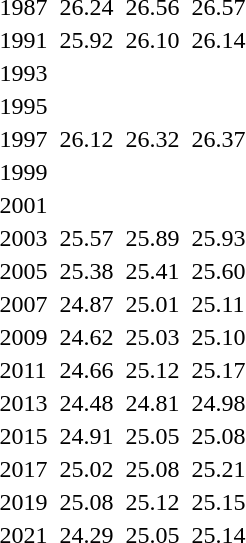<table>
<tr>
<td>1987</td>
<td></td>
<td>26.24</td>
<td></td>
<td>26.56</td>
<td></td>
<td>26.57</td>
</tr>
<tr>
<td>1991</td>
<td></td>
<td>25.92</td>
<td></td>
<td>26.10</td>
<td></td>
<td>26.14</td>
</tr>
<tr>
<td>1993</td>
<td></td>
<td></td>
<td></td>
<td></td>
<td></td>
<td></td>
</tr>
<tr>
<td>1995</td>
<td></td>
<td></td>
<td></td>
<td></td>
<td></td>
<td></td>
</tr>
<tr>
<td>1997</td>
<td></td>
<td>26.12</td>
<td></td>
<td>26.32</td>
<td></td>
<td>26.37</td>
</tr>
<tr>
<td>1999</td>
<td></td>
<td></td>
<td></td>
<td></td>
<td></td>
<td></td>
</tr>
<tr>
<td>2001</td>
<td></td>
<td></td>
<td></td>
<td></td>
<td></td>
<td></td>
</tr>
<tr>
<td>2003</td>
<td></td>
<td>25.57</td>
<td></td>
<td>25.89</td>
<td></td>
<td>25.93</td>
</tr>
<tr>
<td>2005</td>
<td></td>
<td>25.38</td>
<td></td>
<td>25.41</td>
<td></td>
<td>25.60</td>
</tr>
<tr>
<td>2007</td>
<td></td>
<td>24.87</td>
<td></td>
<td>25.01</td>
<td></td>
<td>25.11</td>
</tr>
<tr>
<td>2009</td>
<td></td>
<td>24.62</td>
<td></td>
<td>25.03</td>
<td></td>
<td>25.10</td>
</tr>
<tr>
<td>2011</td>
<td></td>
<td>24.66</td>
<td></td>
<td>25.12</td>
<td></td>
<td>25.17</td>
</tr>
<tr>
<td>2013</td>
<td></td>
<td>24.48</td>
<td></td>
<td>24.81</td>
<td></td>
<td>24.98</td>
</tr>
<tr>
<td>2015</td>
<td></td>
<td>24.91</td>
<td></td>
<td>25.05</td>
<td></td>
<td>25.08</td>
</tr>
<tr>
<td>2017</td>
<td></td>
<td>25.02</td>
<td></td>
<td>25.08</td>
<td></td>
<td>25.21</td>
</tr>
<tr>
<td>2019</td>
<td></td>
<td>25.08</td>
<td></td>
<td>25.12</td>
<td></td>
<td>25.15</td>
</tr>
<tr>
<td>2021</td>
<td></td>
<td>24.29</td>
<td></td>
<td>25.05</td>
<td></td>
<td>25.14</td>
</tr>
</table>
